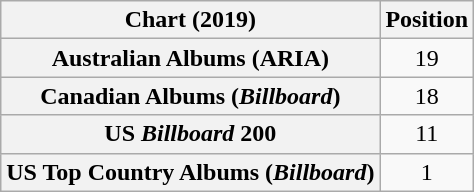<table class="wikitable sortable plainrowheaders" style="text-align:center">
<tr>
<th scope="col">Chart (2019)</th>
<th scope="col">Position</th>
</tr>
<tr>
<th scope="row">Australian Albums (ARIA)</th>
<td>19</td>
</tr>
<tr>
<th scope="row">Canadian Albums (<em>Billboard</em>)</th>
<td>18</td>
</tr>
<tr>
<th scope="row">US <em>Billboard</em> 200</th>
<td>11</td>
</tr>
<tr>
<th scope="row">US Top Country Albums (<em>Billboard</em>)</th>
<td>1</td>
</tr>
</table>
